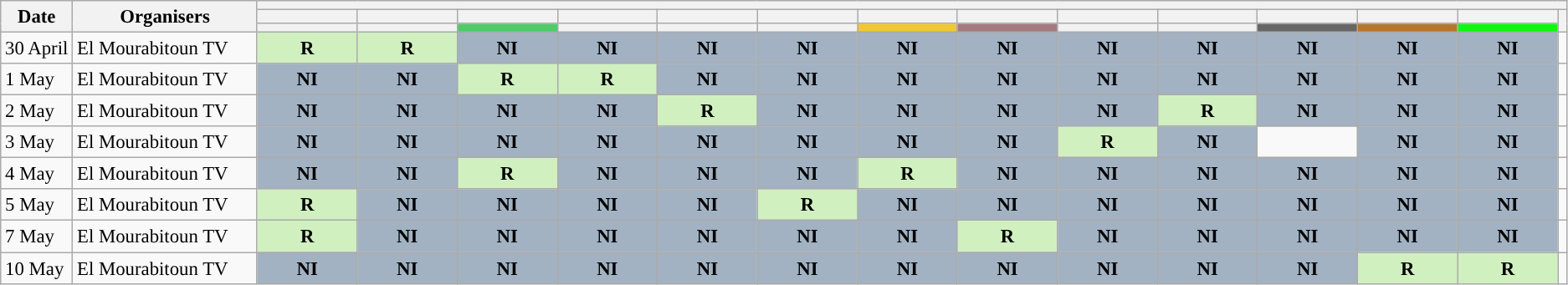<table class="wikitable" style="text-align:center;font-size:95%;">
<tr>
<th rowspan="3">Date</th>
<th rowspan="3" style="width:10em;">Organisers</th>
<th colspan="15">      </th>
</tr>
<tr>
<th scope="col" style="width:7em;"></th>
<th scope="col" style="width:7em;"></th>
<th scope="col" style="width:7em;"></th>
<th scope="col" style="width:7em;"></th>
<th scope="col" style="width:7em;"></th>
<th scope="col" style="width:7em;"></th>
<th scope="col" style="width:7em;"></th>
<th scope="col" style="width:7em;"></th>
<th scope="col" style="width:7em;"></th>
<th scope="col" style="width:7em;"></th>
<th scope="col" style="width:7em;"></th>
<th scope="col" style="width:7em;"></th>
<th scope="col" style="width:7em;"></th>
<th rowspan="2"></th>
</tr>
<tr>
<th style="color:inherit;background:"></th>
<th style="color:inherit;background:"></th>
<th style="color:inherit;background:#4FCB68;"></th>
<th style="color:inherit;background:"></th>
<th style="color:inherit;background:"></th>
<th style="color:inherit;background:"></th>
<th style="color:inherit;background:#F0C832;"></th>
<th style="color:inherit;background:#A47A7E;"></th>
<th style="color:inherit;background:"></th>
<th style="color:inherit;background:"></th>
<th style="color:inherit;background:#666666;"></th>
<th style="color:inherit;background:#B7752C;"></th>
<th style="color:inherit;background:#0EF70E;"></th>
</tr>
<tr>
<td style="white-space:nowrap; text-align:left;">30 April</td>
<td style="white-space:nowrap; text-align:left;">El Mourabitoun TV<br></td>
<td style="background:#D0F0C0;"><strong>R</strong><br></td>
<td style="background:#D0F0C0;"><strong>R</strong><br></td>
<td style="background:#A2B2C2;"><strong>NI</strong></td>
<td style="background:#A2B2C2;"><strong>NI</strong></td>
<td style="background:#A2B2C2;"><strong>NI</strong></td>
<td style="background:#A2B2C2;"><strong>NI</strong></td>
<td style="background:#A2B2C2;"><strong>NI</strong></td>
<td style="background:#A2B2C2;"><strong>NI</strong></td>
<td style="background:#A2B2C2;"><strong>NI</strong></td>
<td style="background:#A2B2C2;"><strong>NI</strong></td>
<td style="background:#A2B2C2;"><strong>NI</strong></td>
<td style="background:#A2B2C2;"><strong>NI</strong></td>
<td style="background:#A2B2C2;"><strong>NI</strong></td>
<td></td>
</tr>
<tr>
<td style="white-space:nowrap; text-align:left;">1 May</td>
<td style="white-space:nowrap; text-align:left;">El Mourabitoun TV<br></td>
<td style="background:#A2B2C2;"><strong>NI</strong></td>
<td style="background:#A2B2C2;"><strong>NI</strong></td>
<td style="background:#D0F0C0;"><strong>R</strong><br></td>
<td style="background:#D0F0C0;"><strong>R</strong><br></td>
<td style="background:#A2B2C2;"><strong>NI</strong></td>
<td style="background:#A2B2C2;"><strong>NI</strong></td>
<td style="background:#A2B2C2;"><strong>NI</strong></td>
<td style="background:#A2B2C2;"><strong>NI</strong></td>
<td style="background:#A2B2C2;"><strong>NI</strong></td>
<td style="background:#A2B2C2;"><strong>NI</strong></td>
<td style="background:#A2B2C2;"><strong>NI</strong></td>
<td style="background:#A2B2C2;"><strong>NI</strong></td>
<td style="background:#A2B2C2;"><strong>NI</strong></td>
<td></td>
</tr>
<tr>
<td style="white-space:nowrap; text-align:left;">2 May</td>
<td style="white-space:nowrap; text-align:left;">El Mourabitoun TV<br></td>
<td style="background:#A2B2C2;"><strong>NI</strong></td>
<td style="background:#A2B2C2;"><strong>NI</strong></td>
<td style="background:#A2B2C2;"><strong>NI</strong></td>
<td style="background:#A2B2C2;"><strong>NI</strong></td>
<td style="background:#D0F0C0;"><strong>R</strong><br></td>
<td style="background:#A2B2C2;"><strong>NI</strong></td>
<td style="background:#A2B2C2;"><strong>NI</strong></td>
<td style="background:#A2B2C2;"><strong>NI</strong></td>
<td style="background:#A2B2C2;"><strong>NI</strong></td>
<td style="background:#D0F0C0;"><strong>R</strong><br></td>
<td style="background:#A2B2C2;"><strong>NI</strong></td>
<td style="background:#A2B2C2;"><strong>NI</strong></td>
<td style="background:#A2B2C2;"><strong>NI</strong></td>
<td></td>
</tr>
<tr>
<td style="white-space:nowrap; text-align:left;">3 May</td>
<td style="white-space:nowrap; text-align:left;">El Mourabitoun TV<br></td>
<td style="background:#A2B2C2;"><strong>NI</strong></td>
<td style="background:#A2B2C2;"><strong>NI</strong></td>
<td style="background:#A2B2C2;"><strong>NI</strong></td>
<td style="background:#A2B2C2;"><strong>NI</strong></td>
<td style="background:#A2B2C2;"><strong>NI</strong></td>
<td style="background:#A2B2C2;"><strong>NI</strong></td>
<td style="background:#A2B2C2;"><strong>NI</strong></td>
<td style="background:#A2B2C2;"><strong>NI</strong></td>
<td style="background:#D0F0C0;"><strong>R</strong><br></td>
<td style="background:#A2B2C2;"><strong>NI</strong></td>
<td></td>
<td style="background:#A2B2C2;"><strong>NI</strong></td>
<td style="background:#A2B2C2;"><strong>NI</strong></td>
<td></td>
</tr>
<tr>
<td style="white-space:nowrap; text-align:left;">4 May</td>
<td style="white-space:nowrap; text-align:left;">El Mourabitoun TV<br></td>
<td style="background:#A2B2C2;"><strong>NI</strong></td>
<td style="background:#A2B2C2;"><strong>NI</strong></td>
<td style="background:#D0F0C0;"><strong>R</strong><br></td>
<td style="background:#A2B2C2;"><strong>NI</strong></td>
<td style="background:#A2B2C2;"><strong>NI</strong></td>
<td style="background:#A2B2C2;"><strong>NI</strong></td>
<td style="background:#D0F0C0;"><strong>R</strong><br></td>
<td style="background:#A2B2C2;"><strong>NI</strong></td>
<td style="background:#A2B2C2;"><strong>NI</strong></td>
<td style="background:#A2B2C2;"><strong>NI</strong></td>
<td style="background:#A2B2C2;"><strong>NI</strong></td>
<td style="background:#A2B2C2;"><strong>NI</strong></td>
<td style="background:#A2B2C2;"><strong>NI</strong></td>
<td></td>
</tr>
<tr>
<td style="white-space:nowrap; text-align:left;">5 May</td>
<td style="white-space:nowrap; text-align:left;">El Mourabitoun TV<br></td>
<td style="background:#D0F0C0;"><strong>R</strong><br></td>
<td style="background:#A2B2C2;"><strong>NI</strong></td>
<td style="background:#A2B2C2;"><strong>NI</strong></td>
<td style="background:#A2B2C2;"><strong>NI</strong></td>
<td style="background:#A2B2C2;"><strong>NI</strong></td>
<td style="background:#D0F0C0;"><strong>R</strong><br></td>
<td style="background:#A2B2C2;"><strong>NI</strong></td>
<td style="background:#A2B2C2;"><strong>NI</strong></td>
<td style="background:#A2B2C2;"><strong>NI</strong></td>
<td style="background:#A2B2C2;"><strong>NI</strong></td>
<td style="background:#A2B2C2;"><strong>NI</strong></td>
<td style="background:#A2B2C2;"><strong>NI</strong></td>
<td style="background:#A2B2C2;"><strong>NI</strong></td>
<td></td>
</tr>
<tr>
<td style="white-space:nowrap; text-align:left;">7 May</td>
<td style="white-space:nowrap; text-align:left;">El Mourabitoun TV<br></td>
<td style="background:#D0F0C0;"><strong>R</strong><br></td>
<td style="background:#A2B2C2;"><strong>NI</strong></td>
<td style="background:#A2B2C2;"><strong>NI</strong></td>
<td style="background:#A2B2C2;"><strong>NI</strong></td>
<td style="background:#A2B2C2;"><strong>NI</strong></td>
<td style="background:#A2B2C2;"><strong>NI</strong></td>
<td style="background:#A2B2C2;"><strong>NI</strong></td>
<td style="background:#D0F0C0;"><strong>R</strong><br></td>
<td style="background:#A2B2C2;"><strong>NI</strong></td>
<td style="background:#A2B2C2;"><strong>NI</strong></td>
<td style="background:#A2B2C2;"><strong>NI</strong></td>
<td style="background:#A2B2C2;"><strong>NI</strong></td>
<td style="background:#A2B2C2;"><strong>NI</strong></td>
<td></td>
</tr>
<tr>
<td style="white-space:nowrap; text-align:left;">10 May</td>
<td style="white-space:nowrap; text-align:left;">El Mourabitoun TV<br></td>
<td style="background:#A2B2C2;"><strong>NI</strong></td>
<td style="background:#A2B2C2;"><strong>NI</strong></td>
<td style="background:#A2B2C2;"><strong>NI</strong></td>
<td style="background:#A2B2C2;"><strong>NI</strong></td>
<td style="background:#A2B2C2;"><strong>NI</strong></td>
<td style="background:#A2B2C2;"><strong>NI</strong></td>
<td style="background:#A2B2C2;"><strong>NI</strong></td>
<td style="background:#A2B2C2;"><strong>NI</strong></td>
<td style="background:#A2B2C2;"><strong>NI</strong></td>
<td style="background:#A2B2C2;"><strong>NI</strong></td>
<td style="background:#A2B2C2;"><strong>NI</strong></td>
<td style="background:#D0F0C0;"><strong>R</strong><br></td>
<td style="background:#D0F0C0;"><strong>R</strong><br></td>
<td></td>
</tr>
</table>
